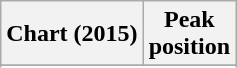<table class="wikitable sortable plainrowheaders" style="text-align:center">
<tr>
<th scope="col">Chart (2015)</th>
<th scope="col">Peak<br>position</th>
</tr>
<tr>
</tr>
<tr>
</tr>
<tr>
</tr>
<tr>
</tr>
</table>
